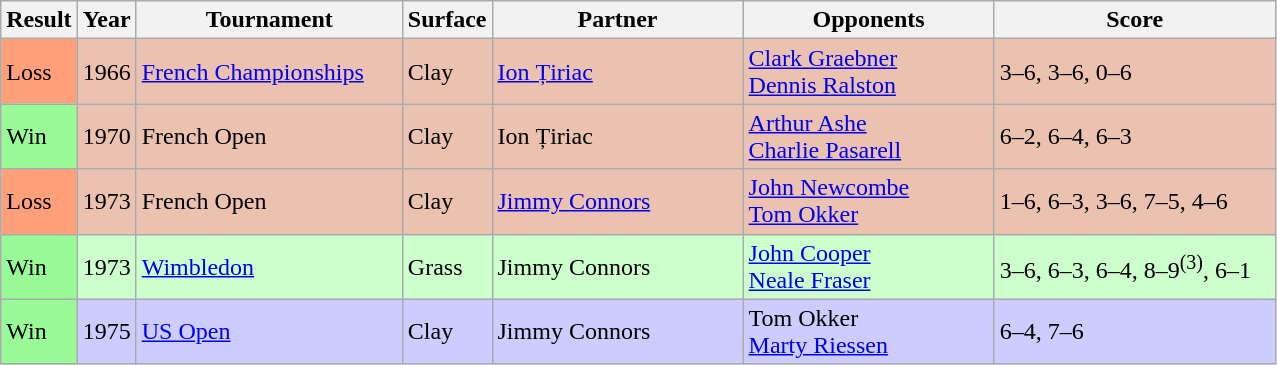<table class="sortable wikitable">
<tr>
<th style="width:40px">Result</th>
<th style="width:30px">Year</th>
<th style="width:170px">Tournament</th>
<th style="width:50px">Surface</th>
<th style="width:160px">Partner</th>
<th style="width:160px">Opponents</th>
<th style="width:180px" class="unsortable">Score</th>
</tr>
<tr style="background:#ebc2af;">
<td style="background:#ffa07a;">Loss</td>
<td>1966</td>
<td><a href='#'>French Championships</a></td>
<td>Clay</td>
<td> <a href='#'>Ion Țiriac</a></td>
<td> <a href='#'>Clark Graebner</a><br>  <a href='#'>Dennis Ralston</a></td>
<td>3–6, 3–6, 0–6</td>
</tr>
<tr style="background:#ebc2af;">
<td style="background:#98fb98;">Win</td>
<td>1970</td>
<td>French Open</td>
<td>Clay</td>
<td> Ion Țiriac</td>
<td> <a href='#'>Arthur Ashe</a><br>  <a href='#'>Charlie Pasarell</a></td>
<td>6–2, 6–4, 6–3</td>
</tr>
<tr style="background:#ebc2af;">
<td style="background:#ffa07a;">Loss</td>
<td>1973</td>
<td>French Open</td>
<td>Clay</td>
<td> <a href='#'>Jimmy Connors</a></td>
<td> <a href='#'>John Newcombe</a><br>  <a href='#'>Tom Okker</a></td>
<td>1–6, 6–3, 3–6, 7–5, 4–6</td>
</tr>
<tr style="background:#cfc;">
<td style="background:#98fb98;">Win</td>
<td>1973</td>
<td><a href='#'>Wimbledon</a></td>
<td>Grass</td>
<td> Jimmy Connors</td>
<td> <a href='#'>John Cooper</a><br>  <a href='#'>Neale Fraser</a></td>
<td>3–6, 6–3, 6–4, 8–9<sup>(3)</sup>, 6–1</td>
</tr>
<tr style="background:#ccf;">
<td style="background:#98fb98;">Win</td>
<td>1975</td>
<td><a href='#'>US Open</a></td>
<td>Clay</td>
<td> Jimmy Connors</td>
<td> Tom Okker<br>  <a href='#'>Marty Riessen</a></td>
<td>6–4, 7–6</td>
</tr>
</table>
